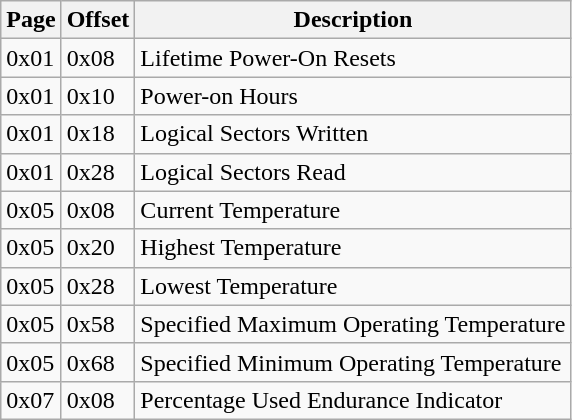<table class="wikitable sortable" summary="Overview of known S.M.A.R.T. attributes and their description">
<tr>
<th>Page</th>
<th>Offset</th>
<th>Description</th>
</tr>
<tr>
<td>0x01</td>
<td>0x08</td>
<td>Lifetime Power-On Resets</td>
</tr>
<tr>
<td>0x01</td>
<td>0x10</td>
<td>Power-on Hours</td>
</tr>
<tr>
<td>0x01</td>
<td>0x18</td>
<td>Logical Sectors Written</td>
</tr>
<tr>
<td>0x01</td>
<td>0x28</td>
<td>Logical Sectors Read</td>
</tr>
<tr>
<td>0x05</td>
<td>0x08</td>
<td>Current Temperature</td>
</tr>
<tr>
<td>0x05</td>
<td>0x20</td>
<td>Highest Temperature</td>
</tr>
<tr>
<td>0x05</td>
<td>0x28</td>
<td>Lowest Temperature</td>
</tr>
<tr>
<td>0x05</td>
<td>0x58</td>
<td>Specified Maximum Operating Temperature</td>
</tr>
<tr>
<td>0x05</td>
<td>0x68</td>
<td>Specified Minimum Operating Temperature</td>
</tr>
<tr>
<td>0x07</td>
<td>0x08</td>
<td>Percentage Used Endurance Indicator</td>
</tr>
</table>
